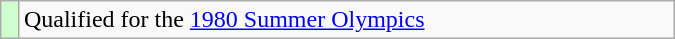<table class="wikitable" width=450px>
<tr>
<td bgcolor=ccffcc></td>
<td>Qualified for the <a href='#'>1980 Summer Olympics</a></td>
</tr>
</table>
